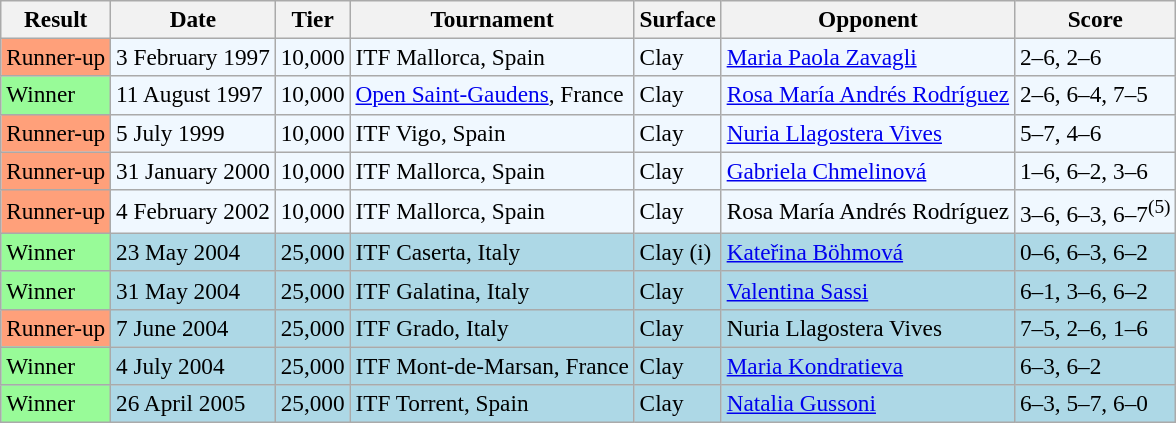<table class="sortable wikitable" style=font-size:97%>
<tr>
<th>Result</th>
<th>Date</th>
<th>Tier</th>
<th>Tournament</th>
<th>Surface</th>
<th>Opponent</th>
<th>Score</th>
</tr>
<tr bgcolor=#f0f8ff>
<td bgcolor=FFA07A>Runner-up</td>
<td>3 February 1997</td>
<td>10,000</td>
<td>ITF Mallorca, Spain</td>
<td>Clay</td>
<td> <a href='#'>Maria Paola Zavagli</a></td>
<td>2–6, 2–6</td>
</tr>
<tr bgcolor="#f0f8ff">
<td bgcolor=98FB98>Winner</td>
<td>11 August 1997</td>
<td>10,000</td>
<td><a href='#'>Open Saint-Gaudens</a>, France</td>
<td>Clay</td>
<td> <a href='#'>Rosa María Andrés Rodríguez</a></td>
<td>2–6, 6–4, 7–5</td>
</tr>
<tr bgcolor=#f0f8ff>
<td bgcolor=FFA07A>Runner-up</td>
<td>5 July 1999</td>
<td>10,000</td>
<td>ITF Vigo, Spain</td>
<td>Clay</td>
<td> <a href='#'>Nuria Llagostera Vives</a></td>
<td>5–7, 4–6</td>
</tr>
<tr bgcolor=#f0f8ff>
<td bgcolor=FFA07A>Runner-up</td>
<td>31 January 2000</td>
<td>10,000</td>
<td>ITF Mallorca, Spain</td>
<td>Clay</td>
<td> <a href='#'>Gabriela Chmelinová</a></td>
<td>1–6, 6–2, 3–6</td>
</tr>
<tr bgcolor=#f0f8ff>
<td bgcolor=FFA07A>Runner-up</td>
<td>4 February 2002</td>
<td>10,000</td>
<td>ITF Mallorca, Spain</td>
<td>Clay</td>
<td> Rosa María Andrés Rodríguez</td>
<td>3–6, 6–3, 6–7<sup>(5)</sup></td>
</tr>
<tr style="background:lightblue;">
<td bgcolor="98FB98">Winner</td>
<td>23 May 2004</td>
<td>25,000</td>
<td>ITF Caserta, Italy</td>
<td>Clay (i)</td>
<td> <a href='#'>Kateřina Böhmová</a></td>
<td>0–6, 6–3, 6–2</td>
</tr>
<tr style="background:lightblue;">
<td bgcolor="98FB98">Winner</td>
<td>31 May 2004</td>
<td>25,000</td>
<td>ITF Galatina, Italy</td>
<td>Clay</td>
<td> <a href='#'>Valentina Sassi</a></td>
<td>6–1, 3–6, 6–2</td>
</tr>
<tr style="background:lightblue;">
<td bgcolor=FFA07A>Runner-up</td>
<td>7 June 2004</td>
<td>25,000</td>
<td>ITF Grado, Italy</td>
<td>Clay</td>
<td> Nuria Llagostera Vives</td>
<td>7–5, 2–6, 1–6</td>
</tr>
<tr style="background:lightblue;">
<td bgcolor="98FB98">Winner</td>
<td>4 July 2004</td>
<td>25,000</td>
<td>ITF Mont-de-Marsan, France</td>
<td>Clay</td>
<td> <a href='#'>Maria Kondratieva</a></td>
<td>6–3, 6–2</td>
</tr>
<tr style="background:lightblue;">
<td bgcolor="98FB98">Winner</td>
<td>26 April 2005</td>
<td>25,000</td>
<td>ITF Torrent, Spain</td>
<td>Clay</td>
<td> <a href='#'>Natalia Gussoni</a></td>
<td>6–3, 5–7, 6–0</td>
</tr>
</table>
